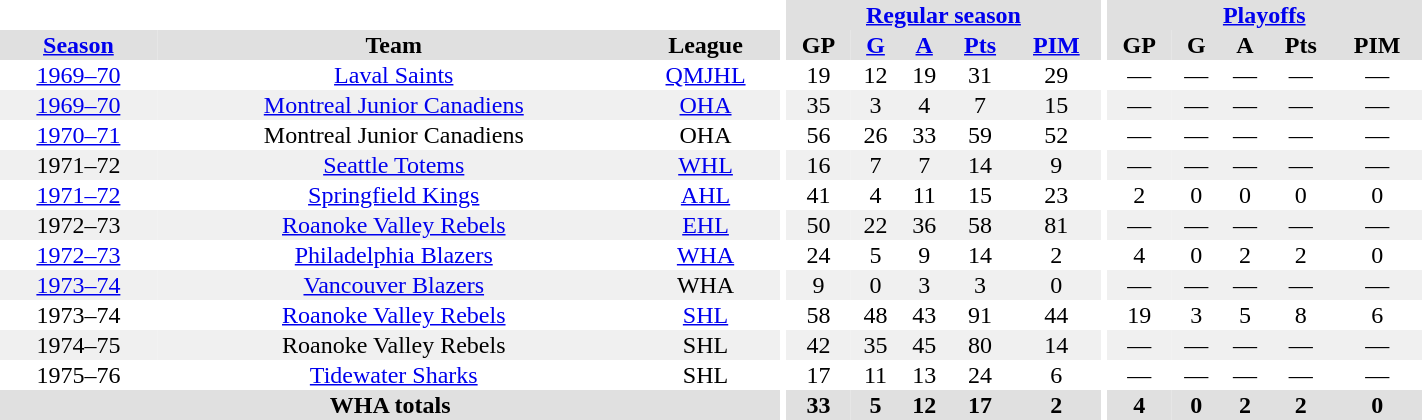<table border="0" cellpadding="1" cellspacing="0" style="text-align:center; width:75%">
<tr bgcolor="#e0e0e0">
<th colspan="3" bgcolor="#ffffff"></th>
<th rowspan="99" bgcolor="#ffffff"></th>
<th colspan="5"><a href='#'>Regular season</a></th>
<th rowspan="99" bgcolor="#ffffff"></th>
<th colspan="5"><a href='#'>Playoffs</a></th>
</tr>
<tr bgcolor="#e0e0e0">
<th><a href='#'>Season</a></th>
<th>Team</th>
<th>League</th>
<th>GP</th>
<th><a href='#'>G</a></th>
<th><a href='#'>A</a></th>
<th><a href='#'>Pts</a></th>
<th><a href='#'>PIM</a></th>
<th>GP</th>
<th>G</th>
<th>A</th>
<th>Pts</th>
<th>PIM</th>
</tr>
<tr>
<td><a href='#'>1969–70</a></td>
<td><a href='#'>Laval Saints</a></td>
<td><a href='#'>QMJHL</a></td>
<td>19</td>
<td>12</td>
<td>19</td>
<td>31</td>
<td>29</td>
<td>—</td>
<td>—</td>
<td>—</td>
<td>—</td>
<td>—</td>
</tr>
<tr bgcolor="#f0f0f0">
<td><a href='#'>1969–70</a></td>
<td><a href='#'>Montreal Junior Canadiens</a></td>
<td><a href='#'>OHA</a></td>
<td>35</td>
<td>3</td>
<td>4</td>
<td>7</td>
<td>15</td>
<td>—</td>
<td>—</td>
<td>—</td>
<td>—</td>
<td>—</td>
</tr>
<tr>
<td><a href='#'>1970–71</a></td>
<td>Montreal Junior Canadiens</td>
<td>OHA</td>
<td>56</td>
<td>26</td>
<td>33</td>
<td>59</td>
<td>52</td>
<td>—</td>
<td>—</td>
<td>—</td>
<td>—</td>
<td>—</td>
</tr>
<tr bgcolor="#f0f0f0">
<td>1971–72</td>
<td><a href='#'>Seattle Totems</a></td>
<td><a href='#'>WHL</a></td>
<td>16</td>
<td>7</td>
<td>7</td>
<td>14</td>
<td>9</td>
<td>—</td>
<td>—</td>
<td>—</td>
<td>—</td>
<td>—</td>
</tr>
<tr>
<td><a href='#'>1971–72</a></td>
<td><a href='#'>Springfield Kings</a></td>
<td><a href='#'>AHL</a></td>
<td>41</td>
<td>4</td>
<td>11</td>
<td>15</td>
<td>23</td>
<td>2</td>
<td>0</td>
<td>0</td>
<td>0</td>
<td>0</td>
</tr>
<tr bgcolor="#f0f0f0">
<td>1972–73</td>
<td><a href='#'>Roanoke Valley Rebels</a></td>
<td><a href='#'>EHL</a></td>
<td>50</td>
<td>22</td>
<td>36</td>
<td>58</td>
<td>81</td>
<td>—</td>
<td>—</td>
<td>—</td>
<td>—</td>
<td>—</td>
</tr>
<tr>
<td><a href='#'>1972–73</a></td>
<td><a href='#'>Philadelphia Blazers</a></td>
<td><a href='#'>WHA</a></td>
<td>24</td>
<td>5</td>
<td>9</td>
<td>14</td>
<td>2</td>
<td>4</td>
<td>0</td>
<td>2</td>
<td>2</td>
<td>0</td>
</tr>
<tr bgcolor="#f0f0f0">
<td><a href='#'>1973–74</a></td>
<td><a href='#'>Vancouver Blazers</a></td>
<td>WHA</td>
<td>9</td>
<td>0</td>
<td>3</td>
<td>3</td>
<td>0</td>
<td>—</td>
<td>—</td>
<td>—</td>
<td>—</td>
<td>—</td>
</tr>
<tr>
<td>1973–74</td>
<td><a href='#'>Roanoke Valley Rebels</a></td>
<td><a href='#'>SHL</a></td>
<td>58</td>
<td>48</td>
<td>43</td>
<td>91</td>
<td>44</td>
<td>19</td>
<td>3</td>
<td>5</td>
<td>8</td>
<td>6</td>
</tr>
<tr bgcolor="#f0f0f0">
<td>1974–75</td>
<td>Roanoke Valley Rebels</td>
<td>SHL</td>
<td>42</td>
<td>35</td>
<td>45</td>
<td>80</td>
<td>14</td>
<td>—</td>
<td>—</td>
<td>—</td>
<td>—</td>
<td>—</td>
</tr>
<tr>
<td>1975–76</td>
<td><a href='#'>Tidewater Sharks</a></td>
<td>SHL</td>
<td>17</td>
<td>11</td>
<td>13</td>
<td>24</td>
<td>6</td>
<td>—</td>
<td>—</td>
<td>—</td>
<td>—</td>
<td>—</td>
</tr>
<tr ALIGN="center" bgcolor="#e0e0e0">
<th colspan="3">WHA totals</th>
<th>33</th>
<th>5</th>
<th>12</th>
<th>17</th>
<th>2</th>
<th>4</th>
<th>0</th>
<th>2</th>
<th>2</th>
<th>0</th>
</tr>
</table>
